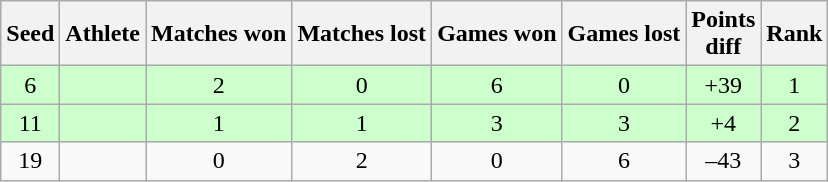<table class="wikitable">
<tr>
<th>Seed</th>
<th>Athlete</th>
<th>Matches won</th>
<th>Matches lost</th>
<th>Games won</th>
<th>Games lost</th>
<th>Points<br>diff</th>
<th>Rank</th>
</tr>
<tr bgcolor="#ccffcc">
<td align="center">6</td>
<td></td>
<td align="center">2</td>
<td align="center">0</td>
<td align="center">6</td>
<td align="center">0</td>
<td align="center">+39</td>
<td align="center">1</td>
</tr>
<tr bgcolor="#ccffcc">
<td align="center">11</td>
<td></td>
<td align="center">1</td>
<td align="center">1</td>
<td align="center">3</td>
<td align="center">3</td>
<td align="center">+4</td>
<td align="center">2</td>
</tr>
<tr>
<td align="center">19</td>
<td></td>
<td align="center">0</td>
<td align="center">2</td>
<td align="center">0</td>
<td align="center">6</td>
<td align="center">–43</td>
<td align="center">3</td>
</tr>
</table>
